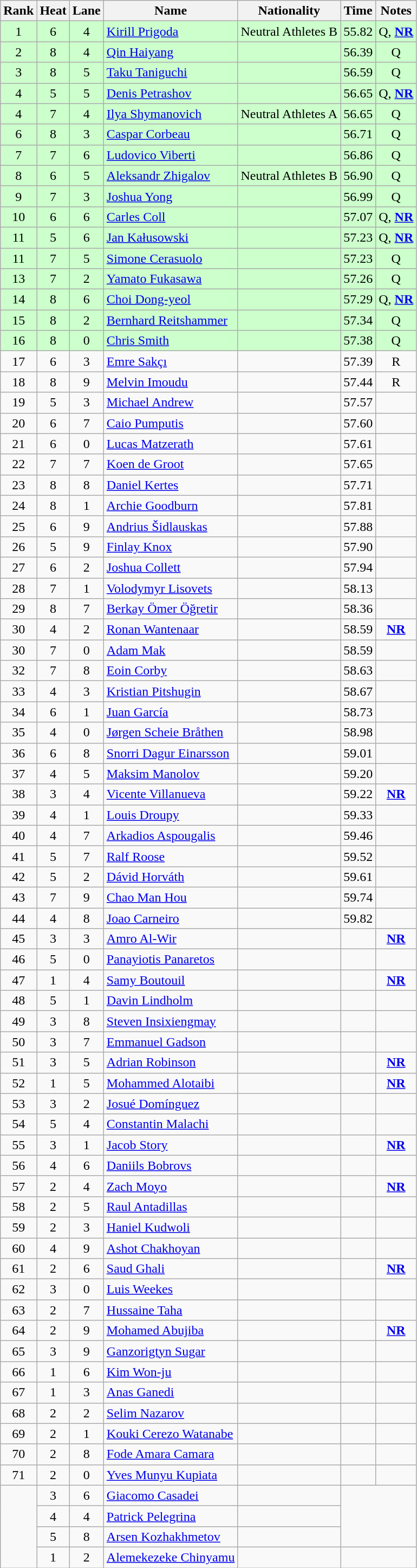<table class="wikitable sortable" style="text-align:center">
<tr>
<th>Rank</th>
<th>Heat</th>
<th>Lane</th>
<th>Name</th>
<th>Nationality</th>
<th>Time</th>
<th>Notes</th>
</tr>
<tr bgcolor=ccffcc>
<td>1</td>
<td>6</td>
<td>4</td>
<td align=left><a href='#'>Kirill Prigoda</a></td>
<td align=left> Neutral Athletes B</td>
<td>55.82</td>
<td>Q, <strong><a href='#'>NR</a></strong></td>
</tr>
<tr bgcolor=ccffcc>
<td>2</td>
<td>8</td>
<td>4</td>
<td align=left><a href='#'>Qin Haiyang</a></td>
<td align=left></td>
<td>56.39</td>
<td>Q</td>
</tr>
<tr bgcolor=ccffcc>
<td>3</td>
<td>8</td>
<td>5</td>
<td align=left><a href='#'>Taku Taniguchi</a></td>
<td align=left></td>
<td>56.59</td>
<td>Q</td>
</tr>
<tr bgcolor=ccffcc>
<td>4</td>
<td>5</td>
<td>5</td>
<td align=left><a href='#'>Denis Petrashov</a></td>
<td align=left></td>
<td>56.65</td>
<td>Q, <strong><a href='#'>NR</a></strong></td>
</tr>
<tr bgcolor=ccffcc>
<td>4</td>
<td>7</td>
<td>4</td>
<td align=left><a href='#'>Ilya Shymanovich</a></td>
<td align=left> Neutral Athletes A</td>
<td>56.65</td>
<td>Q</td>
</tr>
<tr bgcolor=ccffcc>
<td>6</td>
<td>8</td>
<td>3</td>
<td align=left><a href='#'>Caspar Corbeau</a></td>
<td align=left></td>
<td>56.71</td>
<td>Q</td>
</tr>
<tr bgcolor=ccffcc>
<td>7</td>
<td>7</td>
<td>6</td>
<td align=left><a href='#'>Ludovico Viberti</a></td>
<td align=left></td>
<td>56.86</td>
<td>Q</td>
</tr>
<tr bgcolor=ccffcc>
<td>8</td>
<td>6</td>
<td>5</td>
<td align=left><a href='#'>Aleksandr Zhigalov</a></td>
<td align=left> Neutral Athletes B</td>
<td>56.90</td>
<td>Q</td>
</tr>
<tr bgcolor=ccffcc>
<td>9</td>
<td>7</td>
<td>3</td>
<td align=left><a href='#'>Joshua Yong</a></td>
<td align=left></td>
<td>56.99</td>
<td>Q</td>
</tr>
<tr bgcolor=ccffcc>
<td>10</td>
<td>6</td>
<td>6</td>
<td align=left><a href='#'>Carles Coll</a></td>
<td align=left></td>
<td>57.07</td>
<td>Q, <strong><a href='#'>NR</a></strong></td>
</tr>
<tr bgcolor=ccffcc>
<td>11</td>
<td>5</td>
<td>6</td>
<td align=left><a href='#'>Jan Kałusowski</a></td>
<td align=left></td>
<td>57.23</td>
<td>Q, <strong><a href='#'>NR</a></strong></td>
</tr>
<tr bgcolor=ccffcc>
<td>11</td>
<td>7</td>
<td>5</td>
<td align=left><a href='#'>Simone Cerasuolo</a></td>
<td align=left></td>
<td>57.23</td>
<td>Q</td>
</tr>
<tr bgcolor=ccffcc>
<td>13</td>
<td>7</td>
<td>2</td>
<td align=left><a href='#'>Yamato Fukasawa</a></td>
<td align=left></td>
<td>57.26</td>
<td>Q</td>
</tr>
<tr bgcolor=ccffcc>
<td>14</td>
<td>8</td>
<td>6</td>
<td align=left><a href='#'>Choi Dong-yeol</a></td>
<td align=left></td>
<td>57.29</td>
<td>Q, <strong><a href='#'>NR</a></strong></td>
</tr>
<tr bgcolor=ccffcc>
<td>15</td>
<td>8</td>
<td>2</td>
<td align=left><a href='#'>Bernhard Reitshammer</a></td>
<td align=left></td>
<td>57.34</td>
<td>Q</td>
</tr>
<tr bgcolor=ccffcc>
<td>16</td>
<td>8</td>
<td>0</td>
<td align=left><a href='#'>Chris Smith</a></td>
<td align=left></td>
<td>57.38</td>
<td>Q</td>
</tr>
<tr>
<td>17</td>
<td>6</td>
<td>3</td>
<td align=left><a href='#'>Emre Sakçı</a></td>
<td align=left></td>
<td>57.39</td>
<td>R</td>
</tr>
<tr>
<td>18</td>
<td>8</td>
<td>9</td>
<td align=left><a href='#'>Melvin Imoudu</a></td>
<td align=left></td>
<td>57.44</td>
<td>R</td>
</tr>
<tr>
<td>19</td>
<td>5</td>
<td>3</td>
<td align=left><a href='#'>Michael Andrew</a></td>
<td align=left></td>
<td>57.57</td>
<td></td>
</tr>
<tr>
<td>20</td>
<td>6</td>
<td>7</td>
<td align=left><a href='#'>Caio Pumputis</a></td>
<td align=left></td>
<td>57.60</td>
<td></td>
</tr>
<tr>
<td>21</td>
<td>6</td>
<td>0</td>
<td align=left><a href='#'>Lucas Matzerath</a></td>
<td align=left></td>
<td>57.61</td>
<td></td>
</tr>
<tr>
<td>22</td>
<td>7</td>
<td>7</td>
<td align=left><a href='#'>Koen de Groot</a></td>
<td align=left></td>
<td>57.65</td>
<td></td>
</tr>
<tr>
<td>23</td>
<td>8</td>
<td>8</td>
<td align=left><a href='#'>Daniel Kertes</a></td>
<td align=left></td>
<td>57.71</td>
<td></td>
</tr>
<tr>
<td>24</td>
<td>8</td>
<td>1</td>
<td align=left><a href='#'>Archie Goodburn</a></td>
<td align=left></td>
<td>57.81</td>
<td></td>
</tr>
<tr>
<td>25</td>
<td>6</td>
<td>9</td>
<td align=left><a href='#'>Andrius Šidlauskas</a></td>
<td align=left></td>
<td>57.88</td>
<td></td>
</tr>
<tr>
<td>26</td>
<td>5</td>
<td>9</td>
<td align=left><a href='#'>Finlay Knox</a></td>
<td align=left></td>
<td>57.90</td>
<td></td>
</tr>
<tr>
<td>27</td>
<td>6</td>
<td>2</td>
<td align=left><a href='#'>Joshua Collett</a></td>
<td align=left></td>
<td>57.94</td>
<td></td>
</tr>
<tr>
<td>28</td>
<td>7</td>
<td>1</td>
<td align=left><a href='#'>Volodymyr Lisovets</a></td>
<td align=left></td>
<td>58.13</td>
<td></td>
</tr>
<tr>
<td>29</td>
<td>8</td>
<td>7</td>
<td align=left><a href='#'>Berkay Ömer Öğretir</a></td>
<td align=left></td>
<td>58.36</td>
<td></td>
</tr>
<tr>
<td>30</td>
<td>4</td>
<td>2</td>
<td align=left><a href='#'>Ronan Wantenaar</a></td>
<td align=left></td>
<td>58.59</td>
<td><strong><a href='#'>NR</a></strong></td>
</tr>
<tr>
<td>30</td>
<td>7</td>
<td>0</td>
<td align=left><a href='#'>Adam Mak</a></td>
<td align=left></td>
<td>58.59</td>
<td></td>
</tr>
<tr>
<td>32</td>
<td>7</td>
<td>8</td>
<td align=left><a href='#'>Eoin Corby</a></td>
<td align=left></td>
<td>58.63</td>
<td></td>
</tr>
<tr>
<td>33</td>
<td>4</td>
<td>3</td>
<td align=left><a href='#'>Kristian Pitshugin</a></td>
<td align=left></td>
<td>58.67</td>
<td></td>
</tr>
<tr>
<td>34</td>
<td>6</td>
<td>1</td>
<td align=left><a href='#'>Juan García</a></td>
<td align=left></td>
<td>58.73</td>
<td></td>
</tr>
<tr>
<td>35</td>
<td>4</td>
<td>0</td>
<td align=left><a href='#'>Jørgen Scheie Bråthen</a></td>
<td align=left></td>
<td>58.98</td>
<td></td>
</tr>
<tr>
<td>36</td>
<td>6</td>
<td>8</td>
<td align=left><a href='#'>Snorri Dagur Einarsson</a></td>
<td align=left></td>
<td>59.01</td>
<td></td>
</tr>
<tr>
<td>37</td>
<td>4</td>
<td>5</td>
<td align=left><a href='#'>Maksim Manolov</a></td>
<td align=left></td>
<td>59.20</td>
<td></td>
</tr>
<tr>
<td>38</td>
<td>3</td>
<td>4</td>
<td align=left><a href='#'>Vicente Villanueva</a></td>
<td align=left></td>
<td>59.22</td>
<td><strong><a href='#'>NR</a></strong></td>
</tr>
<tr>
<td>39</td>
<td>4</td>
<td>1</td>
<td align=left><a href='#'>Louis Droupy</a></td>
<td align=left></td>
<td>59.33</td>
<td></td>
</tr>
<tr>
<td>40</td>
<td>4</td>
<td>7</td>
<td align=left><a href='#'>Arkadios Aspougalis</a></td>
<td align=left></td>
<td>59.46</td>
<td></td>
</tr>
<tr>
<td>41</td>
<td>5</td>
<td>7</td>
<td align=left><a href='#'>Ralf Roose</a></td>
<td align=left></td>
<td>59.52</td>
<td></td>
</tr>
<tr>
<td>42</td>
<td>5</td>
<td>2</td>
<td align=left><a href='#'>Dávid Horváth</a></td>
<td align=left></td>
<td>59.61</td>
<td></td>
</tr>
<tr>
<td>43</td>
<td>7</td>
<td>9</td>
<td align=left><a href='#'>Chao Man Hou</a></td>
<td align=left></td>
<td>59.74</td>
<td></td>
</tr>
<tr>
<td>44</td>
<td>4</td>
<td>8</td>
<td align=left><a href='#'>Joao Carneiro</a></td>
<td align=left></td>
<td>59.82</td>
<td></td>
</tr>
<tr>
<td>45</td>
<td>3</td>
<td>3</td>
<td align=left><a href='#'>Amro Al-Wir</a></td>
<td align=left></td>
<td></td>
<td><strong><a href='#'>NR</a></strong></td>
</tr>
<tr>
<td>46</td>
<td>5</td>
<td>0</td>
<td align=left><a href='#'>Panayiotis Panaretos</a></td>
<td align=left></td>
<td></td>
<td></td>
</tr>
<tr>
<td>47</td>
<td>1</td>
<td>4</td>
<td align=left><a href='#'>Samy Boutouil</a></td>
<td align=left></td>
<td></td>
<td><strong><a href='#'>NR</a></strong></td>
</tr>
<tr>
<td>48</td>
<td>5</td>
<td>1</td>
<td align=left><a href='#'>Davin Lindholm</a></td>
<td align=left></td>
<td></td>
<td></td>
</tr>
<tr>
<td>49</td>
<td>3</td>
<td>8</td>
<td align=left><a href='#'>Steven Insixiengmay</a></td>
<td align=left></td>
<td></td>
<td></td>
</tr>
<tr>
<td>50</td>
<td>3</td>
<td>7</td>
<td align=left><a href='#'>Emmanuel Gadson</a></td>
<td align=left></td>
<td></td>
<td></td>
</tr>
<tr>
<td>51</td>
<td>3</td>
<td>5</td>
<td align=left><a href='#'>Adrian Robinson</a></td>
<td align=left></td>
<td></td>
<td><strong><a href='#'>NR</a></strong></td>
</tr>
<tr>
<td>52</td>
<td>1</td>
<td>5</td>
<td align=left><a href='#'>Mohammed Alotaibi</a></td>
<td align=left></td>
<td></td>
<td><strong><a href='#'>NR</a></strong></td>
</tr>
<tr>
<td>53</td>
<td>3</td>
<td>2</td>
<td align=left><a href='#'>Josué Domínguez</a></td>
<td align=left></td>
<td></td>
<td></td>
</tr>
<tr>
<td>54</td>
<td>5</td>
<td>4</td>
<td align=left><a href='#'>Constantin Malachi</a></td>
<td align=left></td>
<td></td>
<td></td>
</tr>
<tr>
<td>55</td>
<td>3</td>
<td>1</td>
<td align=left><a href='#'>Jacob Story</a></td>
<td align=left></td>
<td></td>
<td><strong><a href='#'>NR</a></strong></td>
</tr>
<tr>
<td>56</td>
<td>4</td>
<td>6</td>
<td align=left><a href='#'>Daniils Bobrovs</a></td>
<td align=left></td>
<td></td>
<td></td>
</tr>
<tr>
<td>57</td>
<td>2</td>
<td>4</td>
<td align=left><a href='#'>Zach Moyo</a></td>
<td align=left></td>
<td></td>
<td><strong><a href='#'>NR</a></strong></td>
</tr>
<tr>
<td>58</td>
<td>2</td>
<td>5</td>
<td align=left><a href='#'>Raul Antadillas</a></td>
<td align=left></td>
<td></td>
<td></td>
</tr>
<tr>
<td>59</td>
<td>2</td>
<td>3</td>
<td align=left><a href='#'>Haniel Kudwoli</a></td>
<td align=left></td>
<td></td>
<td></td>
</tr>
<tr>
<td>60</td>
<td>4</td>
<td>9</td>
<td align=left><a href='#'>Ashot Chakhoyan</a></td>
<td align=left></td>
<td></td>
<td></td>
</tr>
<tr>
<td>61</td>
<td>2</td>
<td>6</td>
<td align=left><a href='#'>Saud Ghali</a></td>
<td align=left></td>
<td></td>
<td><strong><a href='#'>NR</a></strong></td>
</tr>
<tr>
<td>62</td>
<td>3</td>
<td>0</td>
<td align=left><a href='#'>Luis Weekes</a></td>
<td align=left></td>
<td></td>
<td></td>
</tr>
<tr>
<td>63</td>
<td>2</td>
<td>7</td>
<td align=left><a href='#'>Hussaine Taha</a></td>
<td align=left></td>
<td></td>
<td></td>
</tr>
<tr>
<td>64</td>
<td>2</td>
<td>9</td>
<td align=left><a href='#'>Mohamed Abujiba</a></td>
<td align=left></td>
<td></td>
<td><strong><a href='#'>NR</a></strong></td>
</tr>
<tr>
<td>65</td>
<td>3</td>
<td>9</td>
<td align=left><a href='#'>Ganzorigtyn Sugar</a></td>
<td align=left></td>
<td></td>
<td></td>
</tr>
<tr>
<td>66</td>
<td>1</td>
<td>6</td>
<td align=left><a href='#'>Kim Won-ju</a></td>
<td align=left></td>
<td></td>
<td></td>
</tr>
<tr>
<td>67</td>
<td>1</td>
<td>3</td>
<td align=left><a href='#'>Anas Ganedi</a></td>
<td align=left></td>
<td></td>
<td></td>
</tr>
<tr>
<td>68</td>
<td>2</td>
<td>2</td>
<td align=left><a href='#'>Selim Nazarov</a></td>
<td align=left></td>
<td></td>
<td></td>
</tr>
<tr>
<td>69</td>
<td>2</td>
<td>1</td>
<td align=left><a href='#'>Kouki Cerezo Watanabe</a></td>
<td align=left></td>
<td></td>
<td></td>
</tr>
<tr>
<td>70</td>
<td>2</td>
<td>8</td>
<td align=left><a href='#'>Fode Amara Camara</a></td>
<td align=left></td>
<td></td>
<td></td>
</tr>
<tr>
<td>71</td>
<td>2</td>
<td>0</td>
<td align=left><a href='#'>Yves Munyu Kupiata</a></td>
<td align=left></td>
<td></td>
<td></td>
</tr>
<tr>
<td rowspan=4></td>
<td>3</td>
<td>6</td>
<td align=left><a href='#'>Giacomo Casadei</a></td>
<td align=left></td>
<td colspan=2 rowspan=3></td>
</tr>
<tr>
<td>4</td>
<td>4</td>
<td align=left><a href='#'>Patrick Pelegrina</a></td>
<td align=left></td>
</tr>
<tr>
<td>5</td>
<td>8</td>
<td align=left><a href='#'>Arsen Kozhakhmetov</a></td>
<td align=left></td>
</tr>
<tr>
<td>1</td>
<td>2</td>
<td align=left><a href='#'>Alemekezeke Chinyamu</a></td>
<td align=left></td>
<td colspan=2></td>
</tr>
</table>
